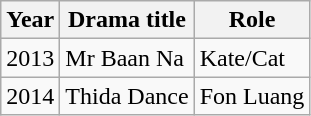<table class="wikitable">
<tr>
<th>Year</th>
<th>Drama title</th>
<th>Role</th>
</tr>
<tr>
<td>2013</td>
<td>Mr Baan Na</td>
<td>Kate/Cat</td>
</tr>
<tr>
<td>2014</td>
<td>Thida Dance</td>
<td>Fon Luang</td>
</tr>
</table>
